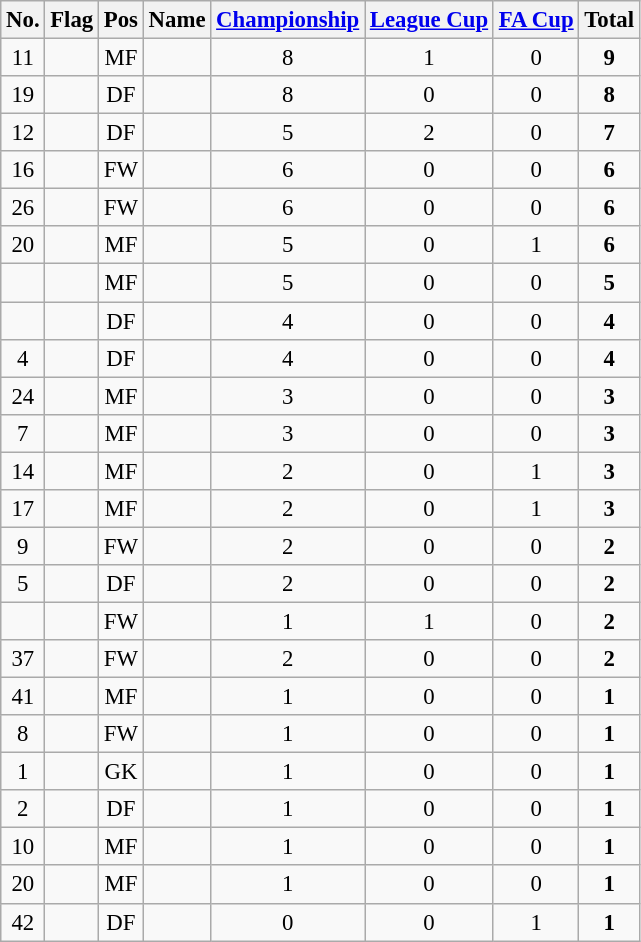<table class="wikitable sortable" style="text-align:center; font-size:95%;">
<tr>
<th>No.</th>
<th>Flag</th>
<th>Pos</th>
<th>Name</th>
<th><a href='#'>Championship</a></th>
<th><a href='#'>League Cup</a></th>
<th><a href='#'>FA Cup</a></th>
<th>Total</th>
</tr>
<tr>
<td>11</td>
<td></td>
<td>MF</td>
<td></td>
<td>8</td>
<td>1</td>
<td>0</td>
<td> <strong>9</strong></td>
</tr>
<tr>
<td>19</td>
<td></td>
<td>DF</td>
<td></td>
<td>8</td>
<td>0</td>
<td>0</td>
<td> <strong>8</strong></td>
</tr>
<tr>
<td>12</td>
<td></td>
<td>DF</td>
<td></td>
<td>5</td>
<td>2</td>
<td>0</td>
<td> <strong>7</strong></td>
</tr>
<tr>
<td>16</td>
<td></td>
<td>FW</td>
<td></td>
<td>6</td>
<td>0</td>
<td>0</td>
<td> <strong>6</strong></td>
</tr>
<tr>
<td>26</td>
<td></td>
<td>FW</td>
<td></td>
<td>6</td>
<td>0</td>
<td>0</td>
<td> <strong>6</strong></td>
</tr>
<tr>
<td>20</td>
<td></td>
<td>MF</td>
<td></td>
<td>5</td>
<td>0</td>
<td>1</td>
<td> <strong>6</strong></td>
</tr>
<tr>
<td></td>
<td></td>
<td>MF</td>
<td></td>
<td>5</td>
<td>0</td>
<td>0</td>
<td> <strong>5</strong></td>
</tr>
<tr>
<td></td>
<td></td>
<td>DF</td>
<td></td>
<td>4</td>
<td>0</td>
<td>0</td>
<td> <strong>4</strong></td>
</tr>
<tr>
<td>4</td>
<td></td>
<td>DF</td>
<td></td>
<td>4</td>
<td>0</td>
<td>0</td>
<td> <strong>4</strong></td>
</tr>
<tr>
<td>24</td>
<td></td>
<td>MF</td>
<td></td>
<td>3</td>
<td>0</td>
<td>0</td>
<td> <strong>3</strong></td>
</tr>
<tr>
<td>7</td>
<td></td>
<td>MF</td>
<td></td>
<td>3</td>
<td>0</td>
<td>0</td>
<td> <strong>3</strong></td>
</tr>
<tr>
<td>14</td>
<td></td>
<td>MF</td>
<td></td>
<td>2</td>
<td>0</td>
<td>1</td>
<td> <strong>3</strong></td>
</tr>
<tr>
<td>17</td>
<td></td>
<td>MF</td>
<td></td>
<td>2</td>
<td>0</td>
<td>1</td>
<td> <strong>3</strong></td>
</tr>
<tr>
<td>9</td>
<td></td>
<td>FW</td>
<td></td>
<td>2</td>
<td>0</td>
<td>0</td>
<td> <strong>2</strong></td>
</tr>
<tr>
<td>5</td>
<td></td>
<td>DF</td>
<td></td>
<td>2</td>
<td>0</td>
<td>0</td>
<td> <strong>2</strong></td>
</tr>
<tr>
<td></td>
<td></td>
<td>FW</td>
<td></td>
<td>1</td>
<td>1</td>
<td>0</td>
<td> <strong>2</strong></td>
</tr>
<tr>
<td>37</td>
<td></td>
<td>FW</td>
<td></td>
<td>2</td>
<td>0</td>
<td>0</td>
<td> <strong>2</strong></td>
</tr>
<tr>
<td>41</td>
<td></td>
<td>MF</td>
<td></td>
<td>1</td>
<td>0</td>
<td>0</td>
<td> <strong>1</strong></td>
</tr>
<tr>
<td>8</td>
<td></td>
<td>FW</td>
<td></td>
<td>1</td>
<td>0</td>
<td>0</td>
<td> <strong>1</strong></td>
</tr>
<tr>
<td>1</td>
<td></td>
<td>GK</td>
<td></td>
<td>1</td>
<td>0</td>
<td>0</td>
<td> <strong>1</strong></td>
</tr>
<tr>
<td>2</td>
<td></td>
<td>DF</td>
<td></td>
<td>1</td>
<td>0</td>
<td>0</td>
<td> <strong>1</strong></td>
</tr>
<tr>
<td>10</td>
<td></td>
<td>MF</td>
<td></td>
<td>1</td>
<td>0</td>
<td>0</td>
<td> <strong>1</strong></td>
</tr>
<tr>
<td>20</td>
<td></td>
<td>MF</td>
<td></td>
<td>1</td>
<td>0</td>
<td>0</td>
<td> <strong>1</strong></td>
</tr>
<tr>
<td>42</td>
<td></td>
<td>DF</td>
<td></td>
<td>0</td>
<td>0</td>
<td>1</td>
<td> <strong>1</strong></td>
</tr>
</table>
